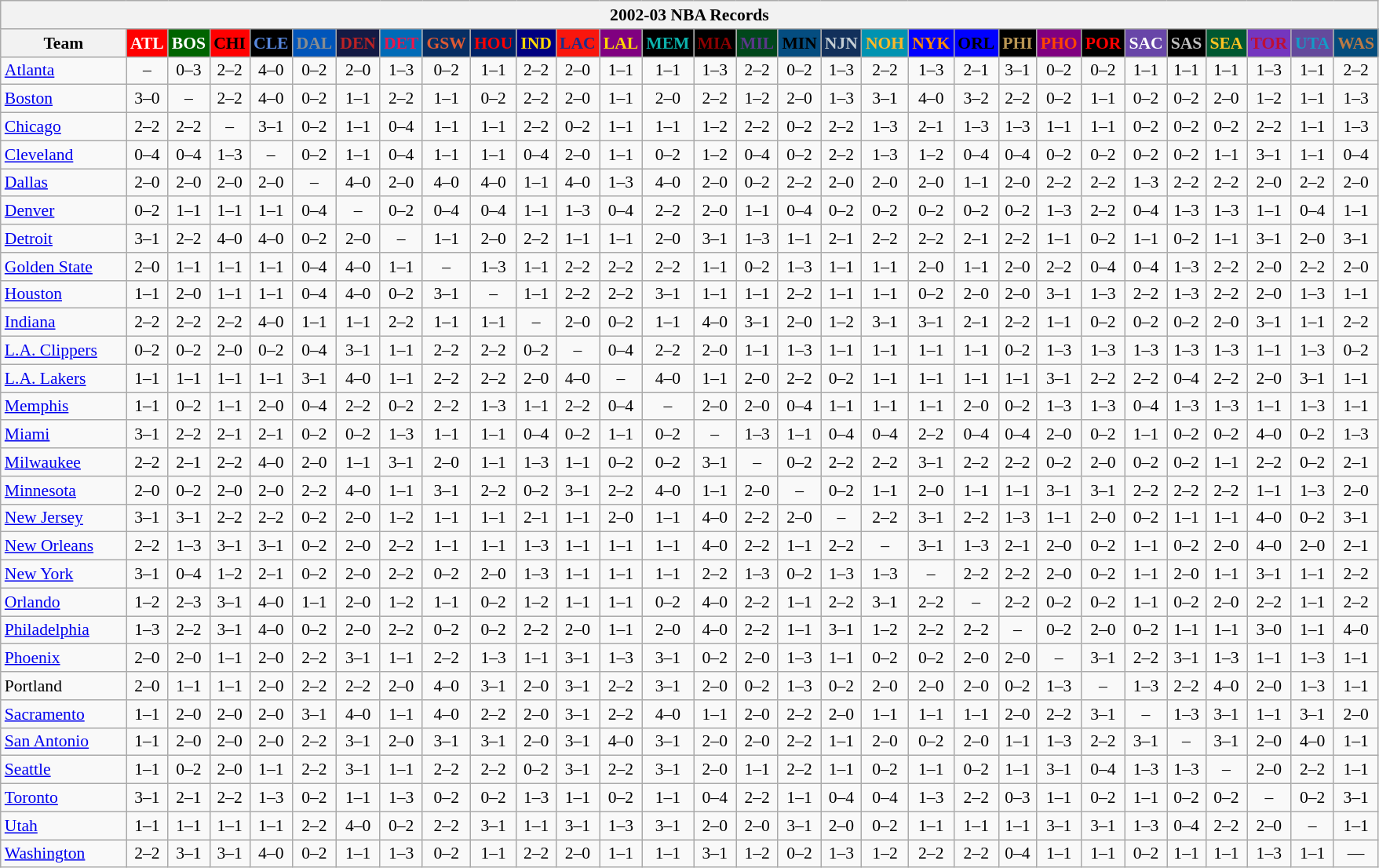<table class="wikitable" style="font-size:90%; text-align:center;">
<tr>
<th colspan=30>2002-03 NBA Records</th>
</tr>
<tr>
<th width=100>Team</th>
<th style="background:#FF0000;color:#FFFFFF;width=35">ATL</th>
<th style="background:#006400;color:#FFFFFF;width=35">BOS</th>
<th style="background:#FF0000;color:#000000;width=35">CHI</th>
<th style="background:#000000;color:#5787DC;width=35">CLE</th>
<th style="background:#0055BA;color:#898D8F;width=35">DAL</th>
<th style="background:#141A44;color:#BC2224;width=35">DEN</th>
<th style="background:#006BB7;color:#ED164B;width=35">DET</th>
<th style="background:#072E63;color:#DC5A34;width=35">GSW</th>
<th style="background:#002366;color:#FF0000;width=35">HOU</th>
<th style="background:#000080;color:#FFD700;width=35">IND</th>
<th style="background:#F9160D;color:#1A2E8B;width=35">LAC</th>
<th style="background:#800080;color:#FFD700;width=35">LAL</th>
<th style="background:#000000;color:#0CB2AC;width=35">MEM</th>
<th style="background:#000000;color:#8B0000;width=35">MIA</th>
<th style="background:#00471B;color:#5C378A;width=35">MIL</th>
<th style="background:#044D80;color:#000000;width=35">MIN</th>
<th style="background:#12305B;color:#C4CED4;width=35">NJN</th>
<th style="background:#0093B1;color:#FDB827;width=35">NOH</th>
<th style="background:#0000FF;color:#FF8C00;width=35">NYK</th>
<th style="background:#0000FF;color:#000000;width=35">ORL</th>
<th style="background:#000000;color:#BB9754;width=35">PHI</th>
<th style="background:#800080;color:#FF4500;width=35">PHO</th>
<th style="background:#000000;color:#FF0000;width=35">POR</th>
<th style="background:#6846A8;color:#FFFFFF;width=35">SAC</th>
<th style="background:#000000;color:#C0C0C0;width=35">SAS</th>
<th style="background:#005831;color:#FFC322;width=35">SEA</th>
<th style="background:#7436BF;color:#BE0F34;width=35">TOR</th>
<th style="background:#644A9C;color:#149BC7;width=35">UTA</th>
<th style="background:#044D7D;color:#BC7A44;width=35">WAS</th>
</tr>
<tr>
<td style="text-align:left;"><a href='#'>Atlanta</a></td>
<td>–</td>
<td>0–3</td>
<td>2–2</td>
<td>4–0</td>
<td>0–2</td>
<td>2–0</td>
<td>1–3</td>
<td>0–2</td>
<td>1–1</td>
<td>2–2</td>
<td>2–0</td>
<td>1–1</td>
<td>1–1</td>
<td>1–3</td>
<td>2–2</td>
<td>0–2</td>
<td>1–3</td>
<td>2–2</td>
<td>1–3</td>
<td>2–1</td>
<td>3–1</td>
<td>0–2</td>
<td>0–2</td>
<td>1–1</td>
<td>1–1</td>
<td>1–1</td>
<td>1–3</td>
<td>1–1</td>
<td>2–2</td>
</tr>
<tr>
<td style="text-align:left;"><a href='#'>Boston</a></td>
<td>3–0</td>
<td>–</td>
<td>2–2</td>
<td>4–0</td>
<td>0–2</td>
<td>1–1</td>
<td>2–2</td>
<td>1–1</td>
<td>0–2</td>
<td>2–2</td>
<td>2–0</td>
<td>1–1</td>
<td>2–0</td>
<td>2–2</td>
<td>1–2</td>
<td>2–0</td>
<td>1–3</td>
<td>3–1</td>
<td>4–0</td>
<td>3–2</td>
<td>2–2</td>
<td>0–2</td>
<td>1–1</td>
<td>0–2</td>
<td>0–2</td>
<td>2–0</td>
<td>1–2</td>
<td>1–1</td>
<td>1–3</td>
</tr>
<tr>
<td style="text-align:left;"><a href='#'>Chicago</a></td>
<td>2–2</td>
<td>2–2</td>
<td>–</td>
<td>3–1</td>
<td>0–2</td>
<td>1–1</td>
<td>0–4</td>
<td>1–1</td>
<td>1–1</td>
<td>2–2</td>
<td>0–2</td>
<td>1–1</td>
<td>1–1</td>
<td>1–2</td>
<td>2–2</td>
<td>0–2</td>
<td>2–2</td>
<td>1–3</td>
<td>2–1</td>
<td>1–3</td>
<td>1–3</td>
<td>1–1</td>
<td>1–1</td>
<td>0–2</td>
<td>0–2</td>
<td>0–2</td>
<td>2–2</td>
<td>1–1</td>
<td>1–3</td>
</tr>
<tr>
<td style="text-align:left;"><a href='#'>Cleveland</a></td>
<td>0–4</td>
<td>0–4</td>
<td>1–3</td>
<td>–</td>
<td>0–2</td>
<td>1–1</td>
<td>0–4</td>
<td>1–1</td>
<td>1–1</td>
<td>0–4</td>
<td>2–0</td>
<td>1–1</td>
<td>0–2</td>
<td>1–2</td>
<td>0–4</td>
<td>0–2</td>
<td>2–2</td>
<td>1–3</td>
<td>1–2</td>
<td>0–4</td>
<td>0–4</td>
<td>0–2</td>
<td>0–2</td>
<td>0–2</td>
<td>0–2</td>
<td>1–1</td>
<td>3–1</td>
<td>1–1</td>
<td>0–4</td>
</tr>
<tr>
<td style="text-align:left;"><a href='#'>Dallas</a></td>
<td>2–0</td>
<td>2–0</td>
<td>2–0</td>
<td>2–0</td>
<td>–</td>
<td>4–0</td>
<td>2–0</td>
<td>4–0</td>
<td>4–0</td>
<td>1–1</td>
<td>4–0</td>
<td>1–3</td>
<td>4–0</td>
<td>2–0</td>
<td>0–2</td>
<td>2–2</td>
<td>2–0</td>
<td>2–0</td>
<td>2–0</td>
<td>1–1</td>
<td>2–0</td>
<td>2–2</td>
<td>2–2</td>
<td>1–3</td>
<td>2–2</td>
<td>2–2</td>
<td>2–0</td>
<td>2–2</td>
<td>2–0</td>
</tr>
<tr>
<td style="text-align:left;"><a href='#'>Denver</a></td>
<td>0–2</td>
<td>1–1</td>
<td>1–1</td>
<td>1–1</td>
<td>0–4</td>
<td>–</td>
<td>0–2</td>
<td>0–4</td>
<td>0–4</td>
<td>1–1</td>
<td>1–3</td>
<td>0–4</td>
<td>2–2</td>
<td>2–0</td>
<td>1–1</td>
<td>0–4</td>
<td>0–2</td>
<td>0–2</td>
<td>0–2</td>
<td>0–2</td>
<td>0–2</td>
<td>1–3</td>
<td>2–2</td>
<td>0–4</td>
<td>1–3</td>
<td>1–3</td>
<td>1–1</td>
<td>0–4</td>
<td>1–1</td>
</tr>
<tr>
<td style="text-align:left;"><a href='#'>Detroit</a></td>
<td>3–1</td>
<td>2–2</td>
<td>4–0</td>
<td>4–0</td>
<td>0–2</td>
<td>2–0</td>
<td>–</td>
<td>1–1</td>
<td>2–0</td>
<td>2–2</td>
<td>1–1</td>
<td>1–1</td>
<td>2–0</td>
<td>3–1</td>
<td>1–3</td>
<td>1–1</td>
<td>2–1</td>
<td>2–2</td>
<td>2–2</td>
<td>2–1</td>
<td>2–2</td>
<td>1–1</td>
<td>0–2</td>
<td>1–1</td>
<td>0–2</td>
<td>1–1</td>
<td>3–1</td>
<td>2–0</td>
<td>3–1</td>
</tr>
<tr>
<td style="text-align:left;"><a href='#'>Golden State</a></td>
<td>2–0</td>
<td>1–1</td>
<td>1–1</td>
<td>1–1</td>
<td>0–4</td>
<td>4–0</td>
<td>1–1</td>
<td>–</td>
<td>1–3</td>
<td>1–1</td>
<td>2–2</td>
<td>2–2</td>
<td>2–2</td>
<td>1–1</td>
<td>0–2</td>
<td>1–3</td>
<td>1–1</td>
<td>1–1</td>
<td>2–0</td>
<td>1–1</td>
<td>2–0</td>
<td>2–2</td>
<td>0–4</td>
<td>0–4</td>
<td>1–3</td>
<td>2–2</td>
<td>2–0</td>
<td>2–2</td>
<td>2–0</td>
</tr>
<tr>
<td style="text-align:left;"><a href='#'>Houston</a></td>
<td>1–1</td>
<td>2–0</td>
<td>1–1</td>
<td>1–1</td>
<td>0–4</td>
<td>4–0</td>
<td>0–2</td>
<td>3–1</td>
<td>–</td>
<td>1–1</td>
<td>2–2</td>
<td>2–2</td>
<td>3–1</td>
<td>1–1</td>
<td>1–1</td>
<td>2–2</td>
<td>1–1</td>
<td>1–1</td>
<td>0–2</td>
<td>2–0</td>
<td>2–0</td>
<td>3–1</td>
<td>1–3</td>
<td>2–2</td>
<td>1–3</td>
<td>2–2</td>
<td>2–0</td>
<td>1–3</td>
<td>1–1</td>
</tr>
<tr>
<td style="text-align:left;"><a href='#'>Indiana</a></td>
<td>2–2</td>
<td>2–2</td>
<td>2–2</td>
<td>4–0</td>
<td>1–1</td>
<td>1–1</td>
<td>2–2</td>
<td>1–1</td>
<td>1–1</td>
<td>–</td>
<td>2–0</td>
<td>0–2</td>
<td>1–1</td>
<td>4–0</td>
<td>3–1</td>
<td>2–0</td>
<td>1–2</td>
<td>3–1</td>
<td>3–1</td>
<td>2–1</td>
<td>2–2</td>
<td>1–1</td>
<td>0–2</td>
<td>0–2</td>
<td>0–2</td>
<td>2–0</td>
<td>3–1</td>
<td>1–1</td>
<td>2–2</td>
</tr>
<tr>
<td style="text-align:left;"><a href='#'>L.A. Clippers</a></td>
<td>0–2</td>
<td>0–2</td>
<td>2–0</td>
<td>0–2</td>
<td>0–4</td>
<td>3–1</td>
<td>1–1</td>
<td>2–2</td>
<td>2–2</td>
<td>0–2</td>
<td>–</td>
<td>0–4</td>
<td>2–2</td>
<td>2–0</td>
<td>1–1</td>
<td>1–3</td>
<td>1–1</td>
<td>1–1</td>
<td>1–1</td>
<td>1–1</td>
<td>0–2</td>
<td>1–3</td>
<td>1–3</td>
<td>1–3</td>
<td>1–3</td>
<td>1–3</td>
<td>1–1</td>
<td>1–3</td>
<td>0–2</td>
</tr>
<tr>
<td style="text-align:left;"><a href='#'>L.A. Lakers</a></td>
<td>1–1</td>
<td>1–1</td>
<td>1–1</td>
<td>1–1</td>
<td>3–1</td>
<td>4–0</td>
<td>1–1</td>
<td>2–2</td>
<td>2–2</td>
<td>2–0</td>
<td>4–0</td>
<td>–</td>
<td>4–0</td>
<td>1–1</td>
<td>2–0</td>
<td>2–2</td>
<td>0–2</td>
<td>1–1</td>
<td>1–1</td>
<td>1–1</td>
<td>1–1</td>
<td>3–1</td>
<td>2–2</td>
<td>2–2</td>
<td>0–4</td>
<td>2–2</td>
<td>2–0</td>
<td>3–1</td>
<td>1–1</td>
</tr>
<tr>
<td style="text-align:left;"><a href='#'>Memphis</a></td>
<td>1–1</td>
<td>0–2</td>
<td>1–1</td>
<td>2–0</td>
<td>0–4</td>
<td>2–2</td>
<td>0–2</td>
<td>2–2</td>
<td>1–3</td>
<td>1–1</td>
<td>2–2</td>
<td>0–4</td>
<td>–</td>
<td>2–0</td>
<td>2–0</td>
<td>0–4</td>
<td>1–1</td>
<td>1–1</td>
<td>1–1</td>
<td>2–0</td>
<td>0–2</td>
<td>1–3</td>
<td>1–3</td>
<td>0–4</td>
<td>1–3</td>
<td>1–3</td>
<td>1–1</td>
<td>1–3</td>
<td>1–1</td>
</tr>
<tr>
<td style="text-align:left;"><a href='#'>Miami</a></td>
<td>3–1</td>
<td>2–2</td>
<td>2–1</td>
<td>2–1</td>
<td>0–2</td>
<td>0–2</td>
<td>1–3</td>
<td>1–1</td>
<td>1–1</td>
<td>0–4</td>
<td>0–2</td>
<td>1–1</td>
<td>0–2</td>
<td>–</td>
<td>1–3</td>
<td>1–1</td>
<td>0–4</td>
<td>0–4</td>
<td>2–2</td>
<td>0–4</td>
<td>0–4</td>
<td>2–0</td>
<td>0–2</td>
<td>1–1</td>
<td>0–2</td>
<td>0–2</td>
<td>4–0</td>
<td>0–2</td>
<td>1–3</td>
</tr>
<tr>
<td style="text-align:left;"><a href='#'>Milwaukee</a></td>
<td>2–2</td>
<td>2–1</td>
<td>2–2</td>
<td>4–0</td>
<td>2–0</td>
<td>1–1</td>
<td>3–1</td>
<td>2–0</td>
<td>1–1</td>
<td>1–3</td>
<td>1–1</td>
<td>0–2</td>
<td>0–2</td>
<td>3–1</td>
<td>–</td>
<td>0–2</td>
<td>2–2</td>
<td>2–2</td>
<td>3–1</td>
<td>2–2</td>
<td>2–2</td>
<td>0–2</td>
<td>2–0</td>
<td>0–2</td>
<td>0–2</td>
<td>1–1</td>
<td>2–2</td>
<td>0–2</td>
<td>2–1</td>
</tr>
<tr>
<td style="text-align:left;"><a href='#'>Minnesota</a></td>
<td>2–0</td>
<td>0–2</td>
<td>2–0</td>
<td>2–0</td>
<td>2–2</td>
<td>4–0</td>
<td>1–1</td>
<td>3–1</td>
<td>2–2</td>
<td>0–2</td>
<td>3–1</td>
<td>2–2</td>
<td>4–0</td>
<td>1–1</td>
<td>2–0</td>
<td>–</td>
<td>0–2</td>
<td>1–1</td>
<td>2–0</td>
<td>1–1</td>
<td>1–1</td>
<td>3–1</td>
<td>3–1</td>
<td>2–2</td>
<td>2–2</td>
<td>2–2</td>
<td>1–1</td>
<td>1–3</td>
<td>2–0</td>
</tr>
<tr>
<td style="text-align:left;"><a href='#'>New Jersey</a></td>
<td>3–1</td>
<td>3–1</td>
<td>2–2</td>
<td>2–2</td>
<td>0–2</td>
<td>2–0</td>
<td>1–2</td>
<td>1–1</td>
<td>1–1</td>
<td>2–1</td>
<td>1–1</td>
<td>2–0</td>
<td>1–1</td>
<td>4–0</td>
<td>2–2</td>
<td>2–0</td>
<td>–</td>
<td>2–2</td>
<td>3–1</td>
<td>2–2</td>
<td>1–3</td>
<td>1–1</td>
<td>2–0</td>
<td>0–2</td>
<td>1–1</td>
<td>1–1</td>
<td>4–0</td>
<td>0–2</td>
<td>3–1</td>
</tr>
<tr>
<td style="text-align:left;"><a href='#'>New Orleans</a></td>
<td>2–2</td>
<td>1–3</td>
<td>3–1</td>
<td>3–1</td>
<td>0–2</td>
<td>2–0</td>
<td>2–2</td>
<td>1–1</td>
<td>1–1</td>
<td>1–3</td>
<td>1–1</td>
<td>1–1</td>
<td>1–1</td>
<td>4–0</td>
<td>2–2</td>
<td>1–1</td>
<td>2–2</td>
<td>–</td>
<td>3–1</td>
<td>1–3</td>
<td>2–1</td>
<td>2–0</td>
<td>0–2</td>
<td>1–1</td>
<td>0–2</td>
<td>2–0</td>
<td>4–0</td>
<td>2–0</td>
<td>2–1</td>
</tr>
<tr>
<td style="text-align:left;"><a href='#'>New York</a></td>
<td>3–1</td>
<td>0–4</td>
<td>1–2</td>
<td>2–1</td>
<td>0–2</td>
<td>2–0</td>
<td>2–2</td>
<td>0–2</td>
<td>2–0</td>
<td>1–3</td>
<td>1–1</td>
<td>1–1</td>
<td>1–1</td>
<td>2–2</td>
<td>1–3</td>
<td>0–2</td>
<td>1–3</td>
<td>1–3</td>
<td>–</td>
<td>2–2</td>
<td>2–2</td>
<td>2–0</td>
<td>0–2</td>
<td>1–1</td>
<td>2–0</td>
<td>1–1</td>
<td>3–1</td>
<td>1–1</td>
<td>2–2</td>
</tr>
<tr>
<td style="text-align:left;"><a href='#'>Orlando</a></td>
<td>1–2</td>
<td>2–3</td>
<td>3–1</td>
<td>4–0</td>
<td>1–1</td>
<td>2–0</td>
<td>1–2</td>
<td>1–1</td>
<td>0–2</td>
<td>1–2</td>
<td>1–1</td>
<td>1–1</td>
<td>0–2</td>
<td>4–0</td>
<td>2–2</td>
<td>1–1</td>
<td>2–2</td>
<td>3–1</td>
<td>2–2</td>
<td>–</td>
<td>2–2</td>
<td>0–2</td>
<td>0–2</td>
<td>1–1</td>
<td>0–2</td>
<td>2–0</td>
<td>2–2</td>
<td>1–1</td>
<td>2–2</td>
</tr>
<tr>
<td style="text-align:left;"><a href='#'>Philadelphia</a></td>
<td>1–3</td>
<td>2–2</td>
<td>3–1</td>
<td>4–0</td>
<td>0–2</td>
<td>2–0</td>
<td>2–2</td>
<td>0–2</td>
<td>0–2</td>
<td>2–2</td>
<td>2–0</td>
<td>1–1</td>
<td>2–0</td>
<td>4–0</td>
<td>2–2</td>
<td>1–1</td>
<td>3–1</td>
<td>1–2</td>
<td>2–2</td>
<td>2–2</td>
<td>–</td>
<td>0–2</td>
<td>2–0</td>
<td>0–2</td>
<td>1–1</td>
<td>1–1</td>
<td>3–0</td>
<td>1–1</td>
<td>4–0</td>
</tr>
<tr>
<td style="text-align:left;"><a href='#'>Phoenix</a></td>
<td>2–0</td>
<td>2–0</td>
<td>1–1</td>
<td>2–0</td>
<td>2–2</td>
<td>3–1</td>
<td>1–1</td>
<td>2–2</td>
<td>1–3</td>
<td>1–1</td>
<td>3–1</td>
<td>1–3</td>
<td>3–1</td>
<td>0–2</td>
<td>2–0</td>
<td>1–3</td>
<td>1–1</td>
<td>0–2</td>
<td>0–2</td>
<td>2–0</td>
<td>2–0</td>
<td>–</td>
<td>3–1</td>
<td>2–2</td>
<td>3–1</td>
<td>1–3</td>
<td>1–1</td>
<td>1–3</td>
<td>1–1</td>
</tr>
<tr>
<td style="text-align:left;">Portland</td>
<td>2–0</td>
<td>1–1</td>
<td>1–1</td>
<td>2–0</td>
<td>2–2</td>
<td>2–2</td>
<td>2–0</td>
<td>4–0</td>
<td>3–1</td>
<td>2–0</td>
<td>3–1</td>
<td>2–2</td>
<td>3–1</td>
<td>2–0</td>
<td>0–2</td>
<td>1–3</td>
<td>0–2</td>
<td>2–0</td>
<td>2–0</td>
<td>2–0</td>
<td>0–2</td>
<td>1–3</td>
<td>–</td>
<td>1–3</td>
<td>2–2</td>
<td>4–0</td>
<td>2–0</td>
<td>1–3</td>
<td>1–1</td>
</tr>
<tr>
<td style="text-align:left;"><a href='#'>Sacramento</a></td>
<td>1–1</td>
<td>2–0</td>
<td>2–0</td>
<td>2–0</td>
<td>3–1</td>
<td>4–0</td>
<td>1–1</td>
<td>4–0</td>
<td>2–2</td>
<td>2–0</td>
<td>3–1</td>
<td>2–2</td>
<td>4–0</td>
<td>1–1</td>
<td>2–0</td>
<td>2–2</td>
<td>2–0</td>
<td>1–1</td>
<td>1–1</td>
<td>1–1</td>
<td>2–0</td>
<td>2–2</td>
<td>3–1</td>
<td>–</td>
<td>1–3</td>
<td>3–1</td>
<td>1–1</td>
<td>3–1</td>
<td>2–0</td>
</tr>
<tr>
<td style="text-align:left;"><a href='#'>San Antonio</a></td>
<td>1–1</td>
<td>2–0</td>
<td>2–0</td>
<td>2–0</td>
<td>2–2</td>
<td>3–1</td>
<td>2–0</td>
<td>3–1</td>
<td>3–1</td>
<td>2–0</td>
<td>3–1</td>
<td>4–0</td>
<td>3–1</td>
<td>2–0</td>
<td>2–0</td>
<td>2–2</td>
<td>1–1</td>
<td>2–0</td>
<td>0–2</td>
<td>2–0</td>
<td>1–1</td>
<td>1–3</td>
<td>2–2</td>
<td>3–1</td>
<td>–</td>
<td>3–1</td>
<td>2–0</td>
<td>4–0</td>
<td>1–1</td>
</tr>
<tr>
<td style="text-align:left;"><a href='#'>Seattle</a></td>
<td>1–1</td>
<td>0–2</td>
<td>2–0</td>
<td>1–1</td>
<td>2–2</td>
<td>3–1</td>
<td>1–1</td>
<td>2–2</td>
<td>2–2</td>
<td>0–2</td>
<td>3–1</td>
<td>2–2</td>
<td>3–1</td>
<td>2–0</td>
<td>1–1</td>
<td>2–2</td>
<td>1–1</td>
<td>0–2</td>
<td>1–1</td>
<td>0–2</td>
<td>1–1</td>
<td>3–1</td>
<td>0–4</td>
<td>1–3</td>
<td>1–3</td>
<td>–</td>
<td>2–0</td>
<td>2–2</td>
<td>1–1</td>
</tr>
<tr>
<td style="text-align:left;"><a href='#'>Toronto</a></td>
<td>3–1</td>
<td>2–1</td>
<td>2–2</td>
<td>1–3</td>
<td>0–2</td>
<td>1–1</td>
<td>1–3</td>
<td>0–2</td>
<td>0–2</td>
<td>1–3</td>
<td>1–1</td>
<td>0–2</td>
<td>1–1</td>
<td>0–4</td>
<td>2–2</td>
<td>1–1</td>
<td>0–4</td>
<td>0–4</td>
<td>1–3</td>
<td>2–2</td>
<td>0–3</td>
<td>1–1</td>
<td>0–2</td>
<td>1–1</td>
<td>0–2</td>
<td>0–2</td>
<td>–</td>
<td>0–2</td>
<td>3–1</td>
</tr>
<tr>
<td style="text-align:left;"><a href='#'>Utah</a></td>
<td>1–1</td>
<td>1–1</td>
<td>1–1</td>
<td>1–1</td>
<td>2–2</td>
<td>4–0</td>
<td>0–2</td>
<td>2–2</td>
<td>3–1</td>
<td>1–1</td>
<td>3–1</td>
<td>1–3</td>
<td>3–1</td>
<td>2–0</td>
<td>2–0</td>
<td>3–1</td>
<td>2–0</td>
<td>0–2</td>
<td>1–1</td>
<td>1–1</td>
<td>1–1</td>
<td>3–1</td>
<td>3–1</td>
<td>1–3</td>
<td>0–4</td>
<td>2–2</td>
<td>2–0</td>
<td>–</td>
<td>1–1</td>
</tr>
<tr>
<td style="text-align:left;"><a href='#'>Washington</a></td>
<td>2–2</td>
<td>3–1</td>
<td>3–1</td>
<td>4–0</td>
<td>0–2</td>
<td>1–1</td>
<td>1–3</td>
<td>0–2</td>
<td>1–1</td>
<td>2–2</td>
<td>2–0</td>
<td>1–1</td>
<td>1–1</td>
<td>3–1</td>
<td>1–2</td>
<td>0–2</td>
<td>1–3</td>
<td>1–2</td>
<td>2–2</td>
<td>2–2</td>
<td>0–4</td>
<td>1–1</td>
<td>1–1</td>
<td>0–2</td>
<td>1–1</td>
<td>1–1</td>
<td>1–3</td>
<td>1–1</td>
<td>—</td>
</tr>
</table>
